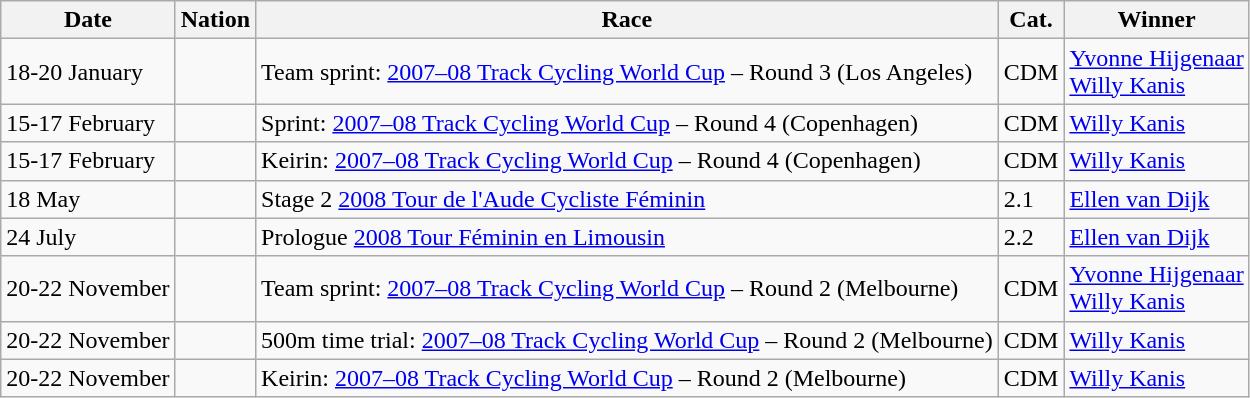<table class="wikitable sortable">
<tr>
<th>Date</th>
<th>Nation</th>
<th>Race</th>
<th>Cat.</th>
<th>Winner</th>
</tr>
<tr>
<td>18-20 January</td>
<td></td>
<td>Team sprint: <a href='#'>2007–08 Track Cycling World Cup</a> – Round 3 (Los Angeles)</td>
<td>CDM</td>
<td> <a href='#'>Yvonne Hijgenaar</a><br> <a href='#'>Willy Kanis</a></td>
</tr>
<tr>
<td>15-17 February</td>
<td></td>
<td>Sprint: <a href='#'>2007–08 Track Cycling World Cup</a> – Round 4 (Copenhagen)</td>
<td>CDM</td>
<td> <a href='#'>Willy Kanis</a></td>
</tr>
<tr>
<td>15-17 February</td>
<td></td>
<td>Keirin: <a href='#'>2007–08 Track Cycling World Cup</a> – Round 4 (Copenhagen)</td>
<td>CDM</td>
<td> <a href='#'>Willy Kanis</a></td>
</tr>
<tr>
<td>18 May</td>
<td></td>
<td>Stage 2 <a href='#'>2008 Tour de l'Aude Cycliste Féminin</a></td>
<td>2.1</td>
<td> <a href='#'>Ellen van Dijk</a></td>
</tr>
<tr>
<td>24 July</td>
<td></td>
<td>Prologue <a href='#'>2008 Tour Féminin en Limousin</a></td>
<td>2.2</td>
<td> <a href='#'>Ellen van Dijk</a></td>
</tr>
<tr>
<td>20-22 November</td>
<td></td>
<td>Team sprint: <a href='#'>2007–08 Track Cycling World Cup</a> – Round 2 (Melbourne)</td>
<td>CDM</td>
<td> <a href='#'>Yvonne Hijgenaar</a><br> <a href='#'>Willy Kanis</a></td>
</tr>
<tr>
<td>20-22 November</td>
<td></td>
<td>500m time trial: <a href='#'>2007–08 Track Cycling World Cup</a> – Round 2 (Melbourne)</td>
<td>CDM</td>
<td> <a href='#'>Willy Kanis</a></td>
</tr>
<tr>
<td>20-22 November</td>
<td></td>
<td>Keirin: <a href='#'>2007–08 Track Cycling World Cup</a> – Round 2 (Melbourne)</td>
<td>CDM</td>
<td> <a href='#'>Willy Kanis</a></td>
</tr>
</table>
